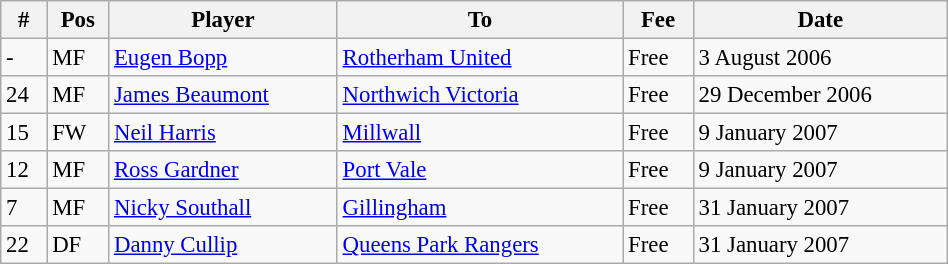<table width=50% class="wikitable" style="text-align:center; font-size:95%; text-align:left">
<tr>
<th>#</th>
<th>Pos</th>
<th>Player</th>
<th>To</th>
<th>Fee</th>
<th>Date</th>
</tr>
<tr --->
<td>-</td>
<td>MF</td>
<td> <a href='#'>Eugen Bopp</a></td>
<td> <a href='#'>Rotherham United</a></td>
<td>Free</td>
<td>3 August 2006</td>
</tr>
<tr --->
<td>24</td>
<td>MF</td>
<td> <a href='#'>James Beaumont</a></td>
<td> <a href='#'>Northwich Victoria</a></td>
<td>Free</td>
<td>29 December 2006</td>
</tr>
<tr --->
<td>15</td>
<td>FW</td>
<td> <a href='#'>Neil Harris</a></td>
<td> <a href='#'>Millwall</a></td>
<td>Free</td>
<td>9 January 2007</td>
</tr>
<tr --->
<td>12</td>
<td>MF</td>
<td> <a href='#'>Ross Gardner</a></td>
<td> <a href='#'>Port Vale</a></td>
<td>Free</td>
<td>9 January 2007</td>
</tr>
<tr --->
<td>7</td>
<td>MF</td>
<td> <a href='#'>Nicky Southall</a></td>
<td> <a href='#'>Gillingham</a></td>
<td>Free</td>
<td>31 January 2007</td>
</tr>
<tr --->
<td>22</td>
<td>DF</td>
<td> <a href='#'>Danny Cullip</a></td>
<td> <a href='#'>Queens Park Rangers</a></td>
<td>Free</td>
<td>31 January 2007</td>
</tr>
</table>
